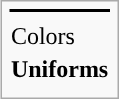<table class="infobox">
<tr>
<th colspan=2 style="background:#000000; color:#FFFFFF; "><big></big></th>
</tr>
<tr>
<td align=center colspan=2></td>
</tr>
<tr>
<td>Colors</td>
<td>   </td>
</tr>
<tr>
<th colspan=2>Uniforms</th>
</tr>
<tr>
<td></td>
<td></td>
</tr>
</table>
